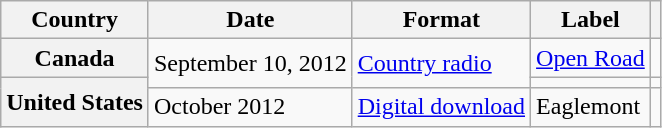<table class="wikitable plainrowheaders">
<tr>
<th>Country</th>
<th>Date</th>
<th>Format</th>
<th>Label</th>
<th></th>
</tr>
<tr>
<th scope="row">Canada</th>
<td rowspan="2">September 10, 2012</td>
<td rowspan="2"><a href='#'>Country radio</a></td>
<td><a href='#'>Open Road</a></td>
<td></td>
</tr>
<tr>
<th scope="row" rowspan="2">United States</th>
<td></td>
<td></td>
</tr>
<tr>
<td>October 2012</td>
<td><a href='#'>Digital download</a></td>
<td>Eaglemont</td>
<td></td>
</tr>
</table>
